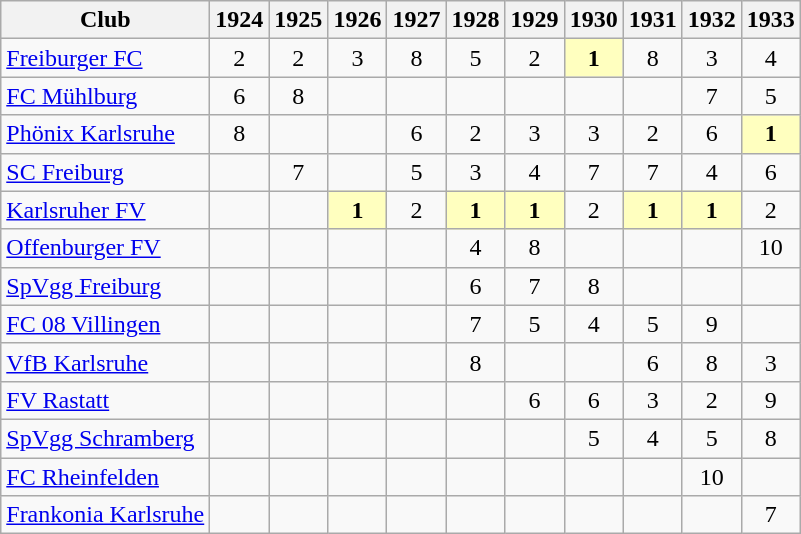<table class="wikitable">
<tr>
<th>Club</th>
<th>1924</th>
<th>1925</th>
<th>1926</th>
<th>1927</th>
<th>1928</th>
<th>1929</th>
<th>1930</th>
<th>1931</th>
<th>1932</th>
<th>1933</th>
</tr>
<tr align="center">
<td align="left"><a href='#'>Freiburger FC</a></td>
<td>2</td>
<td>2</td>
<td>3</td>
<td>8</td>
<td>5</td>
<td>2</td>
<td style="background:#ffffbf"><strong>1</strong></td>
<td>8</td>
<td>3</td>
<td>4</td>
</tr>
<tr align="center">
<td align="left"><a href='#'>FC Mühlburg</a></td>
<td>6</td>
<td>8</td>
<td></td>
<td></td>
<td></td>
<td></td>
<td></td>
<td></td>
<td>7</td>
<td>5</td>
</tr>
<tr align="center">
<td align="left"><a href='#'>Phönix Karlsruhe</a></td>
<td>8</td>
<td></td>
<td></td>
<td>6</td>
<td>2</td>
<td>3</td>
<td>3</td>
<td>2</td>
<td>6</td>
<td style="background:#ffffbf"><strong>1</strong></td>
</tr>
<tr align="center">
<td align="left"><a href='#'>SC Freiburg</a></td>
<td></td>
<td>7</td>
<td></td>
<td>5</td>
<td>3</td>
<td>4</td>
<td>7</td>
<td>7</td>
<td>4</td>
<td>6</td>
</tr>
<tr align="center">
<td align="left"><a href='#'>Karlsruher FV</a></td>
<td></td>
<td></td>
<td style="background:#ffffbf"><strong>1</strong></td>
<td>2</td>
<td style="background:#ffffbf"><strong>1</strong></td>
<td style="background:#ffffbf"><strong>1</strong></td>
<td>2</td>
<td style="background:#ffffbf"><strong>1</strong></td>
<td style="background:#ffffbf"><strong>1</strong></td>
<td>2</td>
</tr>
<tr align="center">
<td align="left"><a href='#'>Offenburger FV</a></td>
<td></td>
<td></td>
<td></td>
<td></td>
<td>4</td>
<td>8</td>
<td></td>
<td></td>
<td></td>
<td>10</td>
</tr>
<tr align="center">
<td align="left"><a href='#'>SpVgg Freiburg</a></td>
<td></td>
<td></td>
<td></td>
<td></td>
<td>6</td>
<td>7</td>
<td>8</td>
<td></td>
<td></td>
<td></td>
</tr>
<tr align="center">
<td align="left"><a href='#'>FC 08 Villingen</a></td>
<td></td>
<td></td>
<td></td>
<td></td>
<td>7</td>
<td>5</td>
<td>4</td>
<td>5</td>
<td>9</td>
<td></td>
</tr>
<tr align="center">
<td align="left"><a href='#'>VfB Karlsruhe</a></td>
<td></td>
<td></td>
<td></td>
<td></td>
<td>8</td>
<td></td>
<td></td>
<td>6</td>
<td>8</td>
<td>3</td>
</tr>
<tr align="center">
<td align="left"><a href='#'>FV Rastatt</a></td>
<td></td>
<td></td>
<td></td>
<td></td>
<td></td>
<td>6</td>
<td>6</td>
<td>3</td>
<td>2</td>
<td>9</td>
</tr>
<tr align="center">
<td align="left"><a href='#'>SpVgg Schramberg</a></td>
<td></td>
<td></td>
<td></td>
<td></td>
<td></td>
<td></td>
<td>5</td>
<td>4</td>
<td>5</td>
<td>8</td>
</tr>
<tr align="center">
<td align="left"><a href='#'>FC Rheinfelden</a></td>
<td></td>
<td></td>
<td></td>
<td></td>
<td></td>
<td></td>
<td></td>
<td></td>
<td>10</td>
<td></td>
</tr>
<tr align="center">
<td align="left"><a href='#'>Frankonia Karlsruhe</a></td>
<td></td>
<td></td>
<td></td>
<td></td>
<td></td>
<td></td>
<td></td>
<td></td>
<td></td>
<td>7</td>
</tr>
</table>
